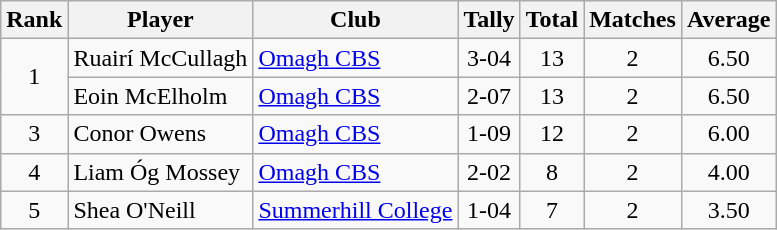<table class="wikitable">
<tr>
<th>Rank</th>
<th>Player</th>
<th>Club</th>
<th>Tally</th>
<th>Total</th>
<th>Matches</th>
<th>Average</th>
</tr>
<tr>
<td rowspan="2" style="text-align:center;">1</td>
<td>Ruairí McCullagh</td>
<td><a href='#'>Omagh CBS</a></td>
<td align=center>3-04</td>
<td align=center>13</td>
<td align=center>2</td>
<td align=center>6.50</td>
</tr>
<tr>
<td>Eoin McElholm</td>
<td><a href='#'>Omagh CBS</a></td>
<td align=center>2-07</td>
<td align=center>13</td>
<td align=center>2</td>
<td align=center>6.50</td>
</tr>
<tr>
<td rowspan="1" style="text-align:center;">3</td>
<td>Conor Owens</td>
<td><a href='#'>Omagh CBS</a></td>
<td align=center>1-09</td>
<td align=center>12</td>
<td align=center>2</td>
<td align=center>6.00</td>
</tr>
<tr>
<td rowspan="1" style="text-align:center;">4</td>
<td>Liam Óg Mossey</td>
<td><a href='#'>Omagh CBS</a></td>
<td align=center>2-02</td>
<td align=center>8</td>
<td align=center>2</td>
<td align=center>4.00</td>
</tr>
<tr>
<td rowspan="1" style="text-align:center;">5</td>
<td>Shea O'Neill</td>
<td><a href='#'>Summerhill College</a></td>
<td align=center>1-04</td>
<td align=center>7</td>
<td align=center>2</td>
<td align=center>3.50</td>
</tr>
</table>
